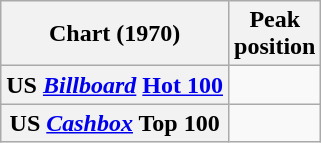<table class="wikitable sortable plainrowheaders">
<tr>
<th>Chart (1970)</th>
<th>Peak<br>position</th>
</tr>
<tr>
<th scope= "row">US <em><a href='#'>Billboard</a></em> <a href='#'>Hot 100</a></th>
<td></td>
</tr>
<tr>
<th scope="row">US <a href='#'><em>Cashbox</em></a> Top 100</th>
<td></td>
</tr>
</table>
